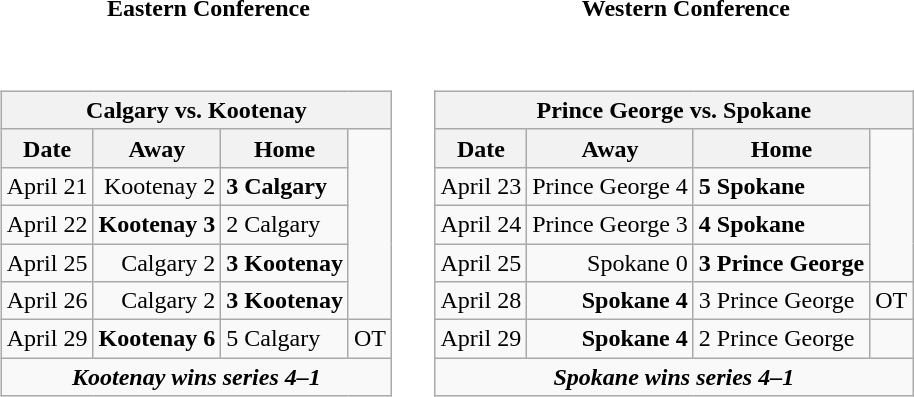<table cellspacing="10">
<tr>
<th>Eastern Conference</th>
<th>Western Conference</th>
</tr>
<tr>
<td valign="top"><br><table class="wikitable">
<tr>
<th bgcolor="#DDDDDD" colspan="4">Calgary vs. Kootenay</th>
</tr>
<tr>
<th>Date</th>
<th>Away</th>
<th>Home</th>
</tr>
<tr>
<td>April 21</td>
<td align="right">Kootenay 2</td>
<td><strong>3 Calgary</strong></td>
</tr>
<tr>
<td>April 22</td>
<td align="right"><strong>Kootenay 3</strong></td>
<td>2 Calgary</td>
</tr>
<tr>
<td>April 25</td>
<td align="right">Calgary 2</td>
<td><strong>3 Kootenay</strong></td>
</tr>
<tr>
<td>April 26</td>
<td align="right">Calgary 2</td>
<td><strong>3 Kootenay</strong></td>
</tr>
<tr>
<td>April 29</td>
<td align="right"><strong>Kootenay 6</strong></td>
<td>5 Calgary</td>
<td>OT</td>
</tr>
<tr align="center">
<td colspan="4"><strong><em>Kootenay wins series 4–1</em></strong></td>
</tr>
</table>
</td>
<td valign="top"><br><table class="wikitable">
<tr>
<th bgcolor="#DDDDDD" colspan="4">Prince George vs. Spokane</th>
</tr>
<tr>
<th>Date</th>
<th>Away</th>
<th>Home</th>
</tr>
<tr>
<td>April 23</td>
<td align="right">Prince George 4</td>
<td><strong>5 Spokane</strong></td>
</tr>
<tr>
<td>April 24</td>
<td align="right">Prince George 3</td>
<td><strong>4 Spokane</strong></td>
</tr>
<tr>
<td>April 25</td>
<td align="right">Spokane 0</td>
<td><strong>3 Prince George</strong></td>
</tr>
<tr>
<td>April 28</td>
<td align="right"><strong>Spokane 4</strong></td>
<td>3 Prince George</td>
<td>OT</td>
</tr>
<tr>
<td>April 29</td>
<td align="right"><strong>Spokane 4</strong></td>
<td>2 Prince George</td>
</tr>
<tr align="center">
<td colspan="4"><strong><em>Spokane wins series 4–1</em></strong></td>
</tr>
</table>
</td>
</tr>
</table>
